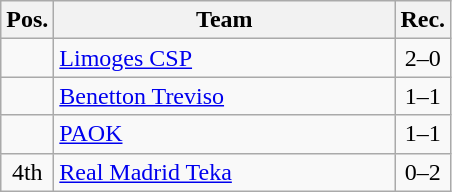<table class="wikitable" style="text-align:center">
<tr>
<th width=25>Pos.</th>
<th width=220>Team</th>
<th width=25>Rec.</th>
</tr>
<tr>
<td></td>
<td align=left> <a href='#'>Limoges CSP</a></td>
<td>2–0</td>
</tr>
<tr>
<td></td>
<td align=left> <a href='#'>Benetton Treviso</a></td>
<td>1–1</td>
</tr>
<tr>
<td></td>
<td align=left> <a href='#'>PAOK</a></td>
<td>1–1</td>
</tr>
<tr>
<td>4th</td>
<td align=left> <a href='#'>Real Madrid Teka</a></td>
<td>0–2</td>
</tr>
</table>
